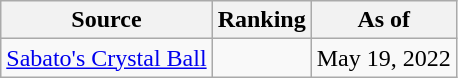<table class="wikitable" style="text-align:center">
<tr>
<th>Source</th>
<th>Ranking</th>
<th>As of</th>
</tr>
<tr>
<td align=left><a href='#'>Sabato's Crystal Ball</a></td>
<td></td>
<td>May 19, 2022</td>
</tr>
</table>
